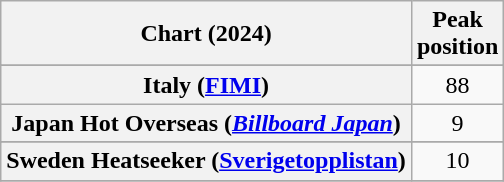<table class="wikitable sortable plainrowheaders" style="text-align:center">
<tr>
<th scope="col">Chart (2024)</th>
<th scope="col">Peak<br>position</th>
</tr>
<tr>
</tr>
<tr>
</tr>
<tr>
<th scope="row">Italy (<a href='#'>FIMI</a>)</th>
<td>88</td>
</tr>
<tr>
<th scope="row">Japan Hot Overseas (<em><a href='#'>Billboard Japan</a></em>)</th>
<td>9</td>
</tr>
<tr>
</tr>
<tr>
<th scope="row">Sweden Heatseeker (<a href='#'>Sverigetopplistan</a>)</th>
<td>10</td>
</tr>
<tr>
</tr>
</table>
